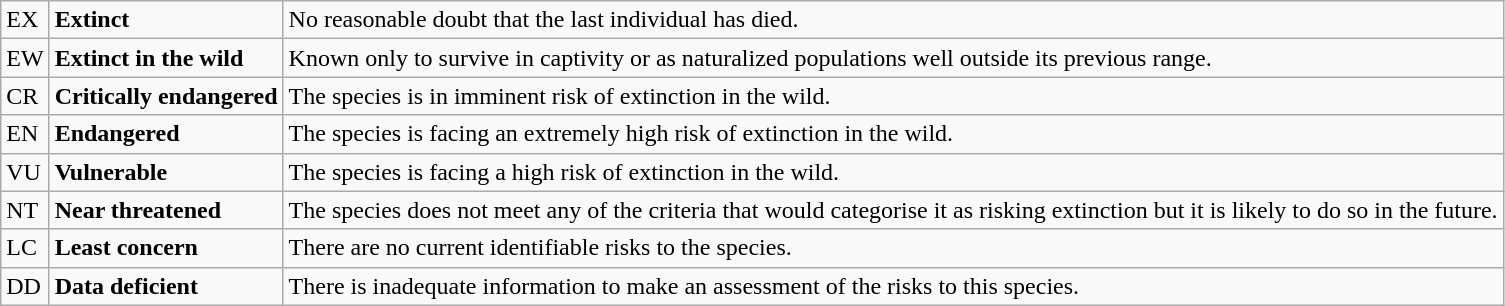<table class="wikitable" style="text-align:left">
<tr>
<td>EX</td>
<td><strong>Extinct</strong></td>
<td>No reasonable doubt that the last individual has died.</td>
</tr>
<tr>
<td>EW</td>
<td><strong>Extinct in the wild</strong></td>
<td>Known only to survive in captivity or as naturalized populations well outside its previous range.</td>
</tr>
<tr>
<td>CR</td>
<td><strong>Critically endangered</strong></td>
<td>The species is in imminent risk of extinction in the wild.</td>
</tr>
<tr>
<td>EN</td>
<td><strong>Endangered</strong></td>
<td>The species is facing an extremely high risk of extinction in the wild.</td>
</tr>
<tr>
<td>VU</td>
<td><strong>Vulnerable</strong></td>
<td>The species is facing a high risk of extinction in the wild.</td>
</tr>
<tr>
<td>NT</td>
<td><strong>Near threatened</strong></td>
<td>The species does not meet any of the criteria that would categorise it as risking extinction but it is likely to do so in the future.</td>
</tr>
<tr>
<td>LC</td>
<td><strong>Least concern</strong></td>
<td>There are no current identifiable risks to the species.</td>
</tr>
<tr>
<td>DD</td>
<td><strong>Data deficient</strong></td>
<td>There is inadequate information to make an assessment of the risks to this species.</td>
</tr>
</table>
